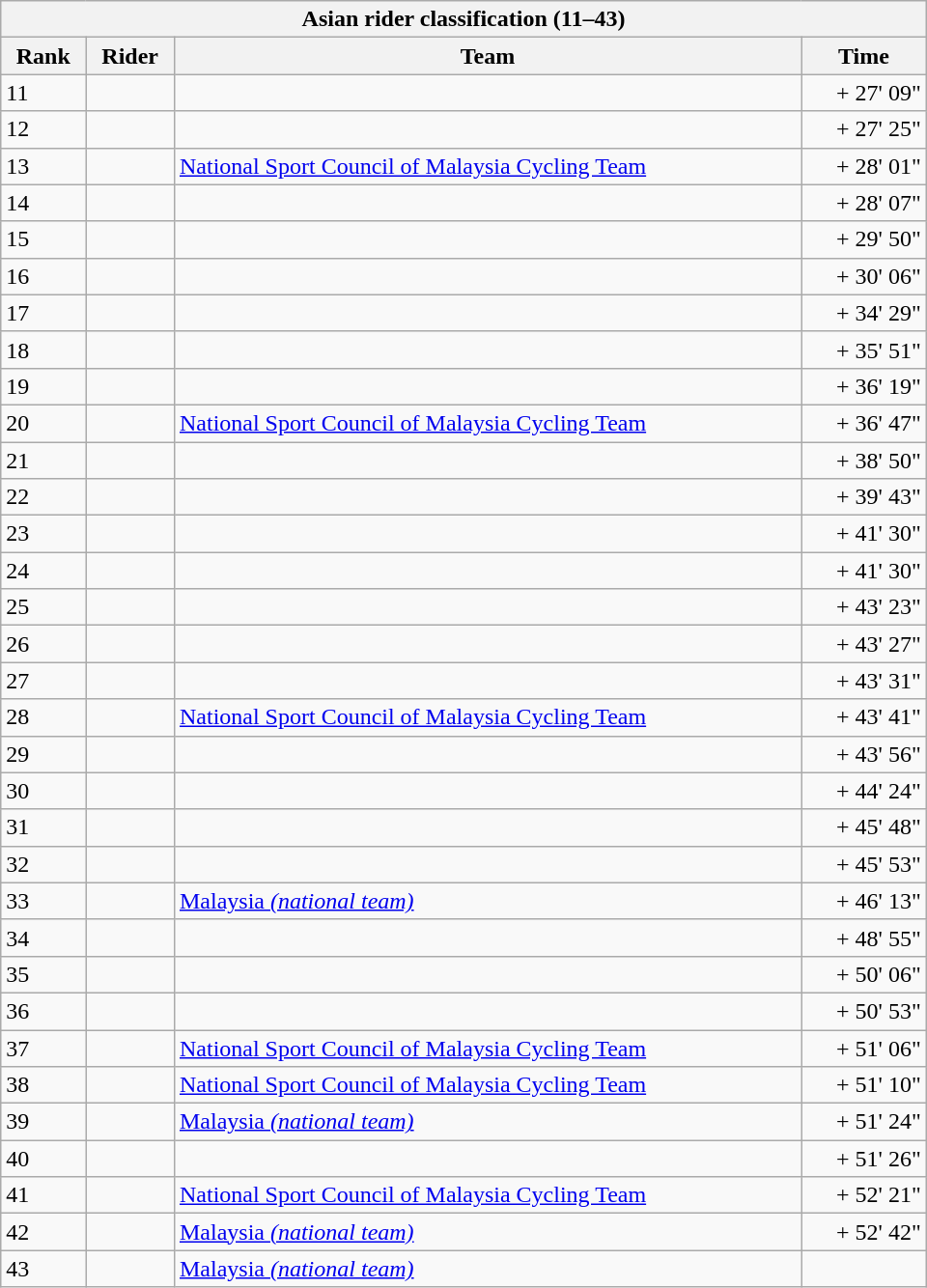<table class="collapsible collapsed wikitable" style="width:40em;margin-top:0">
<tr>
<th colspan=4>Asian rider classification (11–43)</th>
</tr>
<tr>
<th>Rank</th>
<th>Rider</th>
<th>Team</th>
<th>Time</th>
</tr>
<tr>
<td>11</td>
<td></td>
<td></td>
<td align="right">+ 27' 09"</td>
</tr>
<tr>
<td>12</td>
<td></td>
<td></td>
<td align="right">+ 27' 25"</td>
</tr>
<tr>
<td>13</td>
<td></td>
<td><a href='#'>National Sport Council of Malaysia Cycling Team</a></td>
<td align="right">+ 28' 01"</td>
</tr>
<tr>
<td>14</td>
<td></td>
<td></td>
<td align="right">+ 28' 07"</td>
</tr>
<tr>
<td>15</td>
<td></td>
<td></td>
<td align="right">+ 29' 50"</td>
</tr>
<tr>
<td>16</td>
<td></td>
<td></td>
<td align="right">+ 30' 06"</td>
</tr>
<tr>
<td>17</td>
<td></td>
<td></td>
<td align="right">+ 34' 29"</td>
</tr>
<tr>
<td>18</td>
<td></td>
<td></td>
<td align="right">+ 35' 51"</td>
</tr>
<tr>
<td>19</td>
<td></td>
<td></td>
<td align="right">+ 36' 19"</td>
</tr>
<tr>
<td>20</td>
<td></td>
<td><a href='#'>National Sport Council of Malaysia Cycling Team</a></td>
<td align="right">+ 36' 47"</td>
</tr>
<tr>
<td>21</td>
<td></td>
<td></td>
<td align="right">+ 38' 50"</td>
</tr>
<tr>
<td>22</td>
<td></td>
<td></td>
<td align="right">+ 39' 43"</td>
</tr>
<tr>
<td>23</td>
<td></td>
<td></td>
<td align="right">+ 41' 30"</td>
</tr>
<tr>
<td>24</td>
<td></td>
<td></td>
<td align="right">+ 41' 30"</td>
</tr>
<tr>
<td>25</td>
<td></td>
<td></td>
<td align="right">+ 43' 23"</td>
</tr>
<tr>
<td>26</td>
<td></td>
<td></td>
<td align="right">+ 43' 27"</td>
</tr>
<tr>
<td>27</td>
<td></td>
<td></td>
<td align="right">+ 43' 31"</td>
</tr>
<tr>
<td>28</td>
<td></td>
<td><a href='#'>National Sport Council of Malaysia Cycling Team</a></td>
<td align="right">+ 43' 41"</td>
</tr>
<tr>
<td>29</td>
<td></td>
<td></td>
<td align="right">+ 43' 56"</td>
</tr>
<tr>
<td>30</td>
<td></td>
<td></td>
<td align="right">+ 44' 24"</td>
</tr>
<tr>
<td>31</td>
<td></td>
<td></td>
<td align="right">+ 45' 48"</td>
</tr>
<tr>
<td>32</td>
<td></td>
<td></td>
<td align="right">+ 45' 53"</td>
</tr>
<tr>
<td>33</td>
<td></td>
<td><a href='#'>Malaysia <em>(national team)</em></a></td>
<td align="right">+ 46' 13"</td>
</tr>
<tr>
<td>34</td>
<td></td>
<td></td>
<td align="right">+ 48' 55"</td>
</tr>
<tr>
<td>35</td>
<td></td>
<td></td>
<td align="right">+ 50' 06"</td>
</tr>
<tr>
<td>36</td>
<td></td>
<td></td>
<td align="right">+ 50' 53"</td>
</tr>
<tr>
<td>37</td>
<td></td>
<td><a href='#'>National Sport Council of Malaysia Cycling Team</a></td>
<td align="right">+ 51' 06"</td>
</tr>
<tr>
<td>38</td>
<td></td>
<td><a href='#'>National Sport Council of Malaysia Cycling Team</a></td>
<td align="right">+ 51' 10"</td>
</tr>
<tr>
<td>39</td>
<td></td>
<td><a href='#'>Malaysia <em>(national team)</em></a></td>
<td align="right">+ 51' 24"</td>
</tr>
<tr>
<td>40</td>
<td></td>
<td></td>
<td align="right">+ 51' 26"</td>
</tr>
<tr>
<td>41</td>
<td></td>
<td><a href='#'>National Sport Council of Malaysia Cycling Team</a></td>
<td align="right">+ 52' 21"</td>
</tr>
<tr>
<td>42</td>
<td></td>
<td><a href='#'>Malaysia <em>(national team)</em></a></td>
<td align="right">+ 52' 42"</td>
</tr>
<tr>
<td>43</td>
<td></td>
<td><a href='#'>Malaysia <em>(national team)</em></a></td>
<td align="right"></td>
</tr>
</table>
